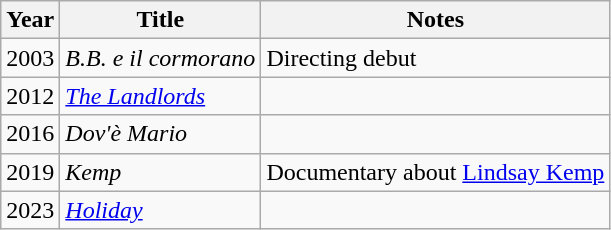<table class="wikitable plainrowheaders sortable">
<tr>
<th scope="col">Year</th>
<th scope="col">Title</th>
<th scope="col" class="unsortable">Notes</th>
</tr>
<tr>
<td>2003</td>
<td><em>B.B. e il cormorano</em></td>
<td>Directing debut</td>
</tr>
<tr>
<td>2012</td>
<td><em><a href='#'>The Landlords</a></em></td>
<td></td>
</tr>
<tr>
<td>2016</td>
<td><em>Dov'è Mario</em></td>
<td></td>
</tr>
<tr>
<td>2019</td>
<td><em>Kemp</em></td>
<td>Documentary about <a href='#'>Lindsay Kemp</a></td>
</tr>
<tr>
<td>2023</td>
<td><em><a href='#'>Holiday</a></em></td>
<td></td>
</tr>
</table>
